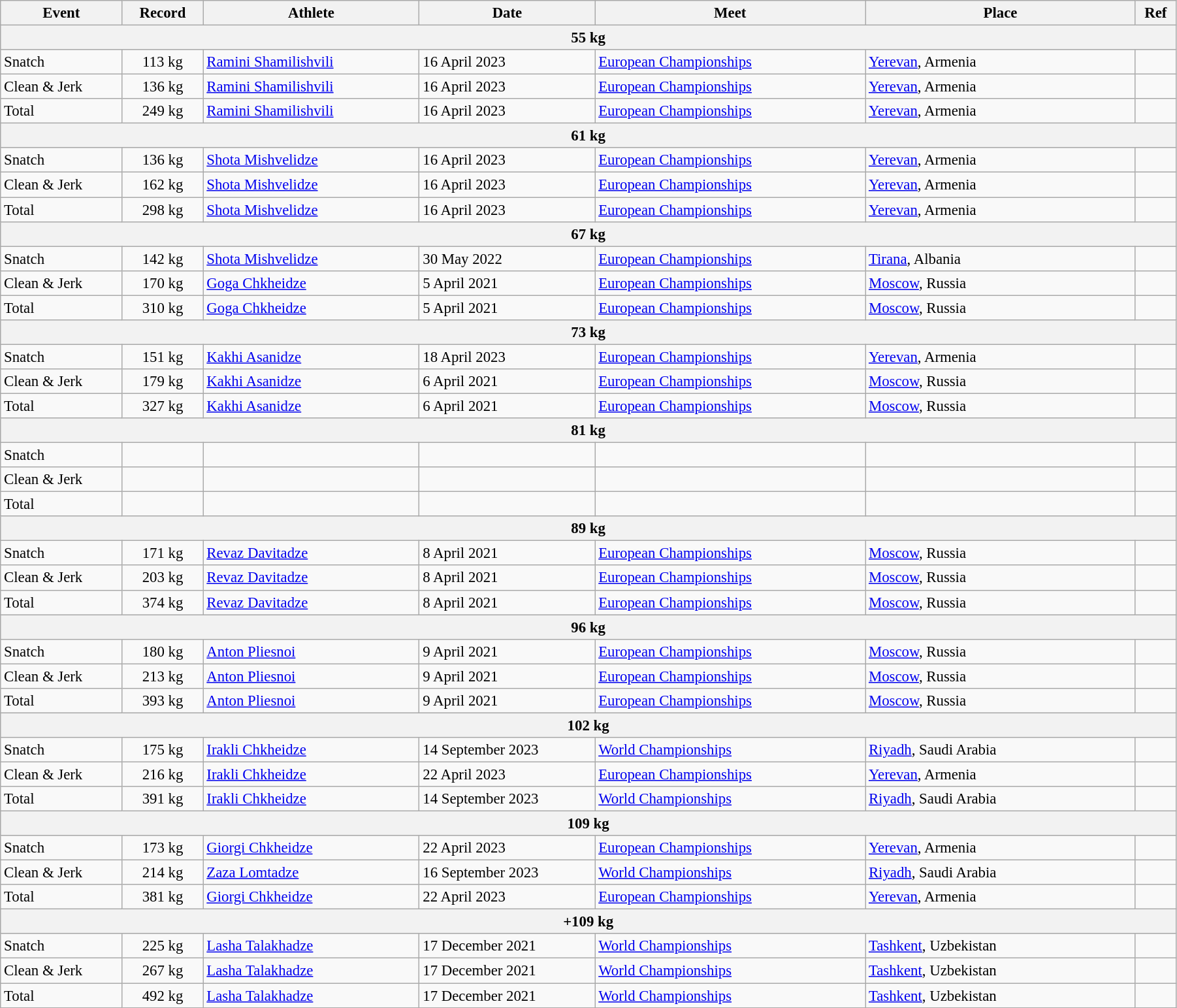<table class="wikitable" style="font-size:95%; width: 95%;">
<tr>
<th width=9%>Event</th>
<th width=6%>Record</th>
<th width=16%>Athlete</th>
<th width=13%>Date</th>
<th width=20%>Meet</th>
<th width=20%>Place</th>
<th width=3%>Ref</th>
</tr>
<tr bgcolor="#DDDDDD">
<th colspan="7">55 kg</th>
</tr>
<tr>
<td>Snatch</td>
<td align="center">113 kg</td>
<td><a href='#'>Ramini Shamilishvili</a></td>
<td>16 April 2023</td>
<td><a href='#'>European Championships</a></td>
<td><a href='#'>Yerevan</a>, Armenia</td>
<td></td>
</tr>
<tr>
<td>Clean & Jerk</td>
<td align="center">136 kg</td>
<td><a href='#'>Ramini Shamilishvili</a></td>
<td>16 April 2023</td>
<td><a href='#'>European Championships</a></td>
<td><a href='#'>Yerevan</a>, Armenia</td>
<td></td>
</tr>
<tr>
<td>Total</td>
<td align="center">249 kg</td>
<td><a href='#'>Ramini Shamilishvili</a></td>
<td>16 April 2023</td>
<td><a href='#'>European Championships</a></td>
<td><a href='#'>Yerevan</a>, Armenia</td>
<td></td>
</tr>
<tr bgcolor="#DDDDDD">
<th colspan="7">61 kg</th>
</tr>
<tr>
<td>Snatch</td>
<td align="center">136 kg</td>
<td><a href='#'>Shota Mishvelidze</a></td>
<td>16 April 2023</td>
<td><a href='#'>European Championships</a></td>
<td><a href='#'>Yerevan</a>, Armenia</td>
<td></td>
</tr>
<tr>
<td>Clean & Jerk</td>
<td align="center">162 kg</td>
<td><a href='#'>Shota Mishvelidze</a></td>
<td>16 April 2023</td>
<td><a href='#'>European Championships</a></td>
<td><a href='#'>Yerevan</a>, Armenia</td>
<td></td>
</tr>
<tr>
<td>Total</td>
<td align="center">298 kg</td>
<td><a href='#'>Shota Mishvelidze</a></td>
<td>16 April 2023</td>
<td><a href='#'>European Championships</a></td>
<td><a href='#'>Yerevan</a>, Armenia</td>
<td></td>
</tr>
<tr bgcolor="#DDDDDD">
<th colspan="7">67 kg</th>
</tr>
<tr>
<td>Snatch</td>
<td align="center">142 kg</td>
<td><a href='#'>Shota Mishvelidze</a></td>
<td>30 May 2022</td>
<td><a href='#'>European Championships</a></td>
<td><a href='#'>Tirana</a>, Albania</td>
<td></td>
</tr>
<tr>
<td>Clean & Jerk</td>
<td align="center">170 kg</td>
<td><a href='#'>Goga Chkheidze</a></td>
<td>5 April 2021</td>
<td><a href='#'>European Championships</a></td>
<td><a href='#'>Moscow</a>, Russia</td>
<td></td>
</tr>
<tr>
<td>Total</td>
<td align="center">310 kg</td>
<td><a href='#'>Goga Chkheidze</a></td>
<td>5 April 2021</td>
<td><a href='#'>European Championships</a></td>
<td><a href='#'>Moscow</a>, Russia</td>
<td></td>
</tr>
<tr bgcolor="#DDDDDD">
<th colspan="7">73 kg</th>
</tr>
<tr>
<td>Snatch</td>
<td align="center">151 kg</td>
<td><a href='#'>Kakhi Asanidze</a></td>
<td>18 April 2023</td>
<td><a href='#'>European Championships</a></td>
<td><a href='#'>Yerevan</a>, Armenia</td>
<td></td>
</tr>
<tr>
<td>Clean & Jerk</td>
<td align="center">179 kg</td>
<td><a href='#'>Kakhi Asanidze</a></td>
<td>6 April 2021</td>
<td><a href='#'>European Championships</a></td>
<td><a href='#'>Moscow</a>, Russia</td>
<td></td>
</tr>
<tr>
<td>Total</td>
<td align="center">327 kg</td>
<td><a href='#'>Kakhi Asanidze</a></td>
<td>6 April 2021</td>
<td><a href='#'>European Championships</a></td>
<td><a href='#'>Moscow</a>, Russia</td>
<td></td>
</tr>
<tr bgcolor="#DDDDDD">
<th colspan="7">81 kg</th>
</tr>
<tr>
<td>Snatch</td>
<td align="center"></td>
<td></td>
<td></td>
<td></td>
<td></td>
<td></td>
</tr>
<tr>
<td>Clean & Jerk</td>
<td align="center"></td>
<td></td>
<td></td>
<td></td>
<td></td>
<td></td>
</tr>
<tr>
<td>Total</td>
<td align="center"></td>
<td></td>
<td></td>
<td></td>
<td></td>
<td></td>
</tr>
<tr bgcolor="#DDDDDD">
<th colspan="7">89 kg</th>
</tr>
<tr>
<td>Snatch</td>
<td align="center">171 kg</td>
<td><a href='#'>Revaz Davitadze</a></td>
<td>8 April 2021</td>
<td><a href='#'>European Championships</a></td>
<td><a href='#'>Moscow</a>, Russia</td>
<td></td>
</tr>
<tr>
<td>Clean & Jerk</td>
<td align="center">203 kg</td>
<td><a href='#'>Revaz Davitadze</a></td>
<td>8 April 2021</td>
<td><a href='#'>European Championships</a></td>
<td><a href='#'>Moscow</a>, Russia</td>
<td></td>
</tr>
<tr>
<td>Total</td>
<td align="center">374 kg</td>
<td><a href='#'>Revaz Davitadze</a></td>
<td>8 April 2021</td>
<td><a href='#'>European Championships</a></td>
<td><a href='#'>Moscow</a>, Russia</td>
<td></td>
</tr>
<tr bgcolor="#DDDDDD">
<th colspan="7">96 kg</th>
</tr>
<tr>
<td>Snatch</td>
<td align="center">180 kg</td>
<td><a href='#'>Anton Pliesnoi</a></td>
<td>9 April 2021</td>
<td><a href='#'>European Championships</a></td>
<td><a href='#'>Moscow</a>, Russia</td>
<td></td>
</tr>
<tr>
<td>Clean & Jerk</td>
<td align="center">213 kg</td>
<td><a href='#'>Anton Pliesnoi</a></td>
<td>9 April 2021</td>
<td><a href='#'>European Championships</a></td>
<td><a href='#'>Moscow</a>, Russia</td>
<td></td>
</tr>
<tr>
<td>Total</td>
<td align="center">393 kg</td>
<td><a href='#'>Anton Pliesnoi</a></td>
<td>9 April 2021</td>
<td><a href='#'>European Championships</a></td>
<td><a href='#'>Moscow</a>, Russia</td>
<td></td>
</tr>
<tr bgcolor="#DDDDDD">
<th colspan="7">102 kg</th>
</tr>
<tr>
<td>Snatch</td>
<td align="center">175 kg</td>
<td><a href='#'>Irakli Chkheidze</a></td>
<td>14 September 2023</td>
<td><a href='#'>World Championships</a></td>
<td><a href='#'>Riyadh</a>, Saudi Arabia</td>
<td></td>
</tr>
<tr>
<td>Clean & Jerk</td>
<td align="center">216 kg</td>
<td><a href='#'>Irakli Chkheidze</a></td>
<td>22 April 2023</td>
<td><a href='#'>European Championships</a></td>
<td><a href='#'>Yerevan</a>, Armenia</td>
<td></td>
</tr>
<tr>
<td>Total</td>
<td align="center">391 kg</td>
<td><a href='#'>Irakli Chkheidze</a></td>
<td>14 September 2023</td>
<td><a href='#'>World Championships</a></td>
<td><a href='#'>Riyadh</a>, Saudi Arabia</td>
<td></td>
</tr>
<tr bgcolor="#DDDDDD">
<th colspan="7">109 kg</th>
</tr>
<tr>
<td>Snatch</td>
<td align="center">173 kg</td>
<td><a href='#'>Giorgi Chkheidze</a></td>
<td>22 April 2023</td>
<td><a href='#'>European Championships</a></td>
<td><a href='#'>Yerevan</a>, Armenia</td>
<td></td>
</tr>
<tr>
<td>Clean & Jerk</td>
<td align="center">214 kg</td>
<td><a href='#'>Zaza Lomtadze</a></td>
<td>16 September 2023</td>
<td><a href='#'>World Championships</a></td>
<td><a href='#'>Riyadh</a>, Saudi Arabia</td>
<td></td>
</tr>
<tr>
<td>Total</td>
<td align="center">381 kg</td>
<td><a href='#'>Giorgi Chkheidze</a></td>
<td>22 April 2023</td>
<td><a href='#'>European Championships</a></td>
<td><a href='#'>Yerevan</a>, Armenia</td>
<td></td>
</tr>
<tr bgcolor="#DDDDDD">
<th colspan="7">+109 kg</th>
</tr>
<tr>
<td>Snatch</td>
<td align="center">225 kg</td>
<td><a href='#'>Lasha Talakhadze</a></td>
<td>17 December 2021</td>
<td><a href='#'>World Championships</a></td>
<td><a href='#'>Tashkent</a>, Uzbekistan</td>
<td></td>
</tr>
<tr>
<td>Clean & Jerk</td>
<td align="center">267 kg</td>
<td><a href='#'>Lasha Talakhadze</a></td>
<td>17 December 2021</td>
<td><a href='#'>World Championships</a></td>
<td><a href='#'>Tashkent</a>, Uzbekistan</td>
<td></td>
</tr>
<tr>
<td>Total</td>
<td align="center">492 kg</td>
<td><a href='#'>Lasha Talakhadze</a></td>
<td>17 December 2021</td>
<td><a href='#'>World Championships</a></td>
<td><a href='#'>Tashkent</a>, Uzbekistan</td>
<td></td>
</tr>
</table>
